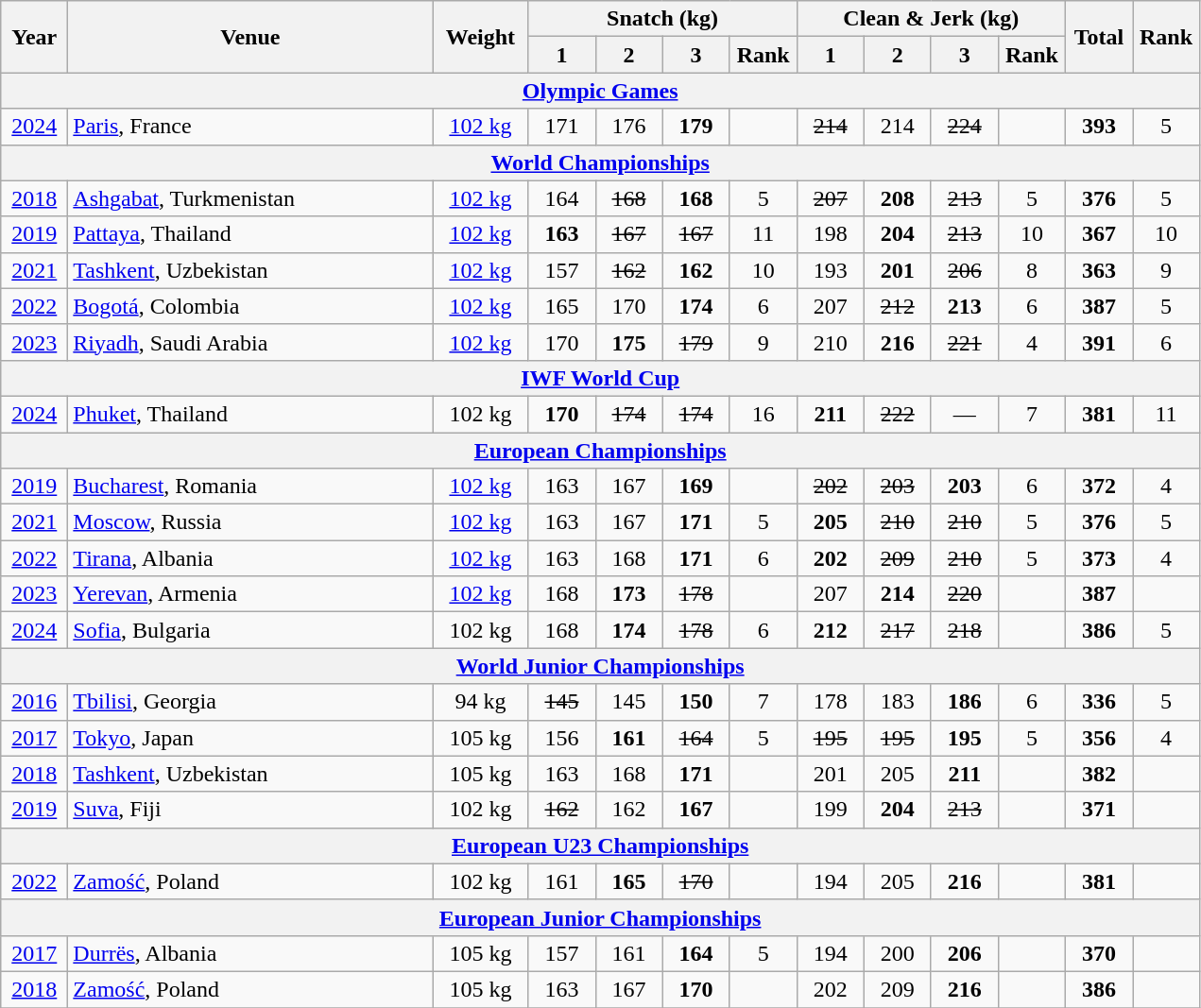<table class = "wikitable" style="text-align:center;">
<tr>
<th rowspan=2 width=40>Year</th>
<th rowspan=2 width=250>Venue</th>
<th rowspan=2 width=60>Weight</th>
<th colspan=4>Snatch (kg)</th>
<th colspan=4>Clean & Jerk (kg)</th>
<th rowspan=2 width=40>Total</th>
<th rowspan=2 width=40>Rank</th>
</tr>
<tr>
<th width=40>1</th>
<th width=40>2</th>
<th width=40>3</th>
<th width=40>Rank</th>
<th width=40>1</th>
<th width=40>2</th>
<th width=40>3</th>
<th width=40>Rank</th>
</tr>
<tr>
<th colspan=13><a href='#'>Olympic Games</a></th>
</tr>
<tr>
<td><a href='#'>2024</a></td>
<td align=left><a href='#'>Paris</a>, France</td>
<td><a href='#'>102 kg</a></td>
<td>171</td>
<td>176</td>
<td><strong>179</strong></td>
<td></td>
<td><s>214</s></td>
<td>214</td>
<td><s>224</s></td>
<td></td>
<td><strong>393</strong></td>
<td>5</td>
</tr>
<tr>
<th colspan=13><a href='#'>World Championships</a></th>
</tr>
<tr>
<td><a href='#'>2018</a></td>
<td align=left><a href='#'>Ashgabat</a>, Turkmenistan</td>
<td><a href='#'>102 kg</a></td>
<td>164</td>
<td><s>168</s></td>
<td><strong>168</strong></td>
<td>5</td>
<td><s>207</s></td>
<td><strong>208</strong></td>
<td><s>213</s></td>
<td>5</td>
<td><strong>376</strong></td>
<td>5</td>
</tr>
<tr>
<td><a href='#'>2019</a></td>
<td align=left><a href='#'>Pattaya</a>, Thailand</td>
<td><a href='#'>102 kg</a></td>
<td><strong>163</strong></td>
<td><s>167</s></td>
<td><s>167</s></td>
<td>11</td>
<td>198</td>
<td><strong>204</strong></td>
<td><s>213</s></td>
<td>10</td>
<td><strong>367</strong></td>
<td>10</td>
</tr>
<tr>
<td><a href='#'>2021</a></td>
<td align=left><a href='#'>Tashkent</a>, Uzbekistan</td>
<td><a href='#'>102 kg</a></td>
<td>157</td>
<td><s>162</s></td>
<td><strong>162</strong></td>
<td>10</td>
<td>193</td>
<td><strong>201</strong></td>
<td><s>206</s></td>
<td>8</td>
<td><strong>363</strong></td>
<td>9</td>
</tr>
<tr>
<td><a href='#'>2022</a></td>
<td align=left><a href='#'>Bogotá</a>, Colombia</td>
<td><a href='#'>102 kg</a></td>
<td>165</td>
<td>170</td>
<td><strong>174</strong></td>
<td>6</td>
<td>207</td>
<td><s>212</s></td>
<td><strong>213</strong></td>
<td>6</td>
<td><strong>387</strong></td>
<td>5</td>
</tr>
<tr>
<td><a href='#'>2023</a></td>
<td align=left><a href='#'>Riyadh</a>, Saudi Arabia</td>
<td><a href='#'>102 kg</a></td>
<td>170</td>
<td><strong>175</strong></td>
<td><s>179</s></td>
<td>9</td>
<td>210</td>
<td><strong>216</strong></td>
<td><s>221</s></td>
<td>4</td>
<td><strong>391</strong></td>
<td>6</td>
</tr>
<tr>
<th colspan=13><a href='#'>IWF World Cup</a></th>
</tr>
<tr>
<td><a href='#'>2024</a></td>
<td align=left><a href='#'>Phuket</a>, Thailand</td>
<td>102 kg</td>
<td><strong>170</strong></td>
<td><s>174</s></td>
<td><s>174</s></td>
<td>16</td>
<td><strong>211</strong></td>
<td><s>222</s></td>
<td>—</td>
<td>7</td>
<td><strong>381</strong></td>
<td>11</td>
</tr>
<tr>
<th colspan=13><a href='#'>European Championships</a></th>
</tr>
<tr>
<td><a href='#'>2019</a></td>
<td align=left><a href='#'>Bucharest</a>, Romania</td>
<td><a href='#'>102 kg</a></td>
<td>163</td>
<td>167</td>
<td><strong>169</strong></td>
<td></td>
<td><s>202</s></td>
<td><s>203</s></td>
<td><strong>203</strong></td>
<td>6</td>
<td><strong>372</strong></td>
<td>4</td>
</tr>
<tr>
<td><a href='#'>2021</a></td>
<td align=left><a href='#'>Moscow</a>, Russia</td>
<td><a href='#'>102 kg</a></td>
<td>163</td>
<td>167</td>
<td><strong>171</strong></td>
<td>5</td>
<td><strong>205</strong></td>
<td><s>210</s></td>
<td><s>210</s></td>
<td>5</td>
<td><strong>376</strong></td>
<td>5</td>
</tr>
<tr>
<td><a href='#'>2022</a></td>
<td align=left><a href='#'>Tirana</a>, Albania</td>
<td><a href='#'>102 kg</a></td>
<td>163</td>
<td>168</td>
<td><strong>171</strong></td>
<td>6</td>
<td><strong>202</strong></td>
<td><s>209</s></td>
<td><s>210</s></td>
<td>5</td>
<td><strong>373</strong></td>
<td>4</td>
</tr>
<tr>
<td><a href='#'>2023</a></td>
<td align=left><a href='#'>Yerevan</a>, Armenia</td>
<td><a href='#'>102 kg</a></td>
<td>168</td>
<td><strong>173</strong></td>
<td><s>178</s></td>
<td></td>
<td>207</td>
<td><strong>214</strong></td>
<td><s>220</s></td>
<td></td>
<td><strong>387</strong></td>
<td></td>
</tr>
<tr>
<td><a href='#'>2024</a></td>
<td align="left"><a href='#'>Sofia</a>, Bulgaria</td>
<td>102 kg</td>
<td>168</td>
<td><strong>174</strong></td>
<td><s>178</s></td>
<td>6</td>
<td><strong>212</strong></td>
<td><s>217</s></td>
<td><s>218</s></td>
<td></td>
<td><strong>386</strong></td>
<td>5</td>
</tr>
<tr>
<th colspan=13><a href='#'>World Junior Championships</a></th>
</tr>
<tr>
<td><a href='#'>2016</a></td>
<td align=left><a href='#'>Tbilisi</a>, Georgia</td>
<td>94 kg</td>
<td><s>145</s></td>
<td>145</td>
<td><strong>150</strong></td>
<td>7</td>
<td>178</td>
<td>183</td>
<td><strong>186</strong></td>
<td>6</td>
<td><strong>336</strong></td>
<td>5</td>
</tr>
<tr>
<td><a href='#'>2017</a></td>
<td align=left><a href='#'>Tokyo</a>, Japan</td>
<td>105 kg</td>
<td>156</td>
<td><strong>161</strong></td>
<td><s>164</s></td>
<td>5</td>
<td><s>195</s></td>
<td><s>195</s></td>
<td><strong>195</strong></td>
<td>5</td>
<td><strong>356</strong></td>
<td>4</td>
</tr>
<tr>
<td><a href='#'>2018</a></td>
<td align=left><a href='#'>Tashkent</a>, Uzbekistan</td>
<td>105 kg</td>
<td>163</td>
<td>168</td>
<td><strong>171</strong></td>
<td></td>
<td>201</td>
<td>205</td>
<td><strong>211</strong></td>
<td></td>
<td><strong>382</strong></td>
<td></td>
</tr>
<tr>
<td><a href='#'>2019</a></td>
<td align=left><a href='#'>Suva</a>, Fiji</td>
<td>102 kg</td>
<td><s>162</s></td>
<td>162</td>
<td><strong>167</strong></td>
<td></td>
<td>199</td>
<td><strong>204</strong></td>
<td><s>213</s></td>
<td></td>
<td><strong>371</strong></td>
<td></td>
</tr>
<tr>
<th colspan=13><a href='#'>European U23 Championships</a></th>
</tr>
<tr>
<td><a href='#'>2022</a></td>
<td align=left><a href='#'>Zamość</a>, Poland</td>
<td>102 kg</td>
<td>161</td>
<td><strong>165</strong></td>
<td><s>170</s></td>
<td></td>
<td>194</td>
<td>205</td>
<td><strong>216</strong></td>
<td></td>
<td><strong>381</strong></td>
<td></td>
</tr>
<tr>
<th colspan=13><a href='#'>European Junior Championships</a></th>
</tr>
<tr>
<td><a href='#'>2017</a></td>
<td align=left><a href='#'>Durrës</a>, Albania</td>
<td>105 kg</td>
<td>157</td>
<td>161</td>
<td><strong>164</strong></td>
<td>5</td>
<td>194</td>
<td>200</td>
<td><strong>206</strong></td>
<td></td>
<td><strong>370</strong></td>
<td></td>
</tr>
<tr>
<td><a href='#'>2018</a></td>
<td align=left><a href='#'>Zamość</a>, Poland</td>
<td>105 kg</td>
<td>163</td>
<td>167</td>
<td><strong>170</strong></td>
<td></td>
<td>202</td>
<td>209</td>
<td><strong>216</strong></td>
<td></td>
<td><strong>386</strong></td>
<td></td>
</tr>
<tr>
</tr>
</table>
